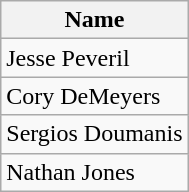<table class="wikitable">
<tr>
<th>Name</th>
</tr>
<tr>
<td> Jesse Peveril</td>
</tr>
<tr>
<td> Cory DeMeyers</td>
</tr>
<tr>
<td> Sergios Doumanis</td>
</tr>
<tr>
<td> Nathan Jones</td>
</tr>
</table>
